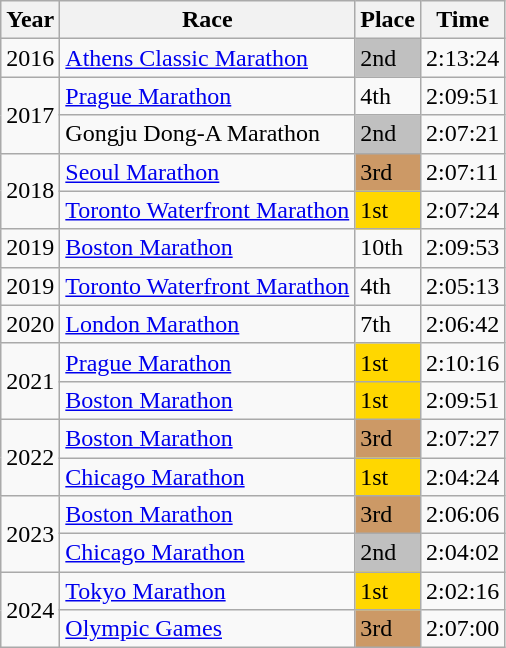<table class="wikitable">
<tr>
<th>Year</th>
<th>Race</th>
<th>Place</th>
<th>Time</th>
</tr>
<tr>
<td>2016</td>
<td><a href='#'>Athens Classic Marathon</a></td>
<td bgcolor=silver>2nd</td>
<td>2:13:24</td>
</tr>
<tr>
<td rowspan="2">2017</td>
<td><a href='#'>Prague Marathon</a></td>
<td>4th</td>
<td>2:09:51</td>
</tr>
<tr>
<td>Gongju Dong-A Marathon</td>
<td bgcolor=silver>2nd</td>
<td>2:07:21</td>
</tr>
<tr>
<td rowspan="2">2018</td>
<td><a href='#'>Seoul Marathon</a></td>
<td bgcolor=cc9966>3rd</td>
<td>2:07:11</td>
</tr>
<tr>
<td><a href='#'>Toronto Waterfront Marathon</a></td>
<td bgcolor=gold>1st</td>
<td>2:07:24</td>
</tr>
<tr>
<td>2019</td>
<td><a href='#'>Boston Marathon</a></td>
<td>10th</td>
<td>2:09:53</td>
</tr>
<tr>
<td>2019</td>
<td><a href='#'>Toronto Waterfront Marathon</a></td>
<td>4th</td>
<td>2:05:13</td>
</tr>
<tr>
<td>2020</td>
<td><a href='#'>London Marathon</a></td>
<td>7th</td>
<td>2:06:42</td>
</tr>
<tr>
<td rowspan="2">2021</td>
<td><a href='#'>Prague Marathon</a></td>
<td bgcolor=gold>1st</td>
<td>2:10:16</td>
</tr>
<tr>
<td><a href='#'>Boston Marathon</a></td>
<td bgcolor=gold>1st</td>
<td>2:09:51</td>
</tr>
<tr>
<td rowspan="2">2022</td>
<td><a href='#'>Boston Marathon</a></td>
<td bgcolor=cc9966>3rd</td>
<td>2:07:27</td>
</tr>
<tr>
<td><a href='#'>Chicago Marathon</a></td>
<td bgcolor=gold>1st</td>
<td>2:04:24</td>
</tr>
<tr>
<td rowspan="2">2023</td>
<td><a href='#'>Boston Marathon</a></td>
<td bgcolor=cc9966>3rd</td>
<td>2:06:06</td>
</tr>
<tr>
<td><a href='#'>Chicago Marathon</a></td>
<td bgcolor=silver>2nd</td>
<td>2:04:02</td>
</tr>
<tr>
<td rowspan="2">2024</td>
<td><a href='#'>Tokyo Marathon</a></td>
<td bgcolor=gold>1st</td>
<td>2:02:16</td>
</tr>
<tr>
<td><a href='#'>Olympic Games</a></td>
<td bgcolor=cc9966>3rd</td>
<td>2:07:00</td>
</tr>
</table>
